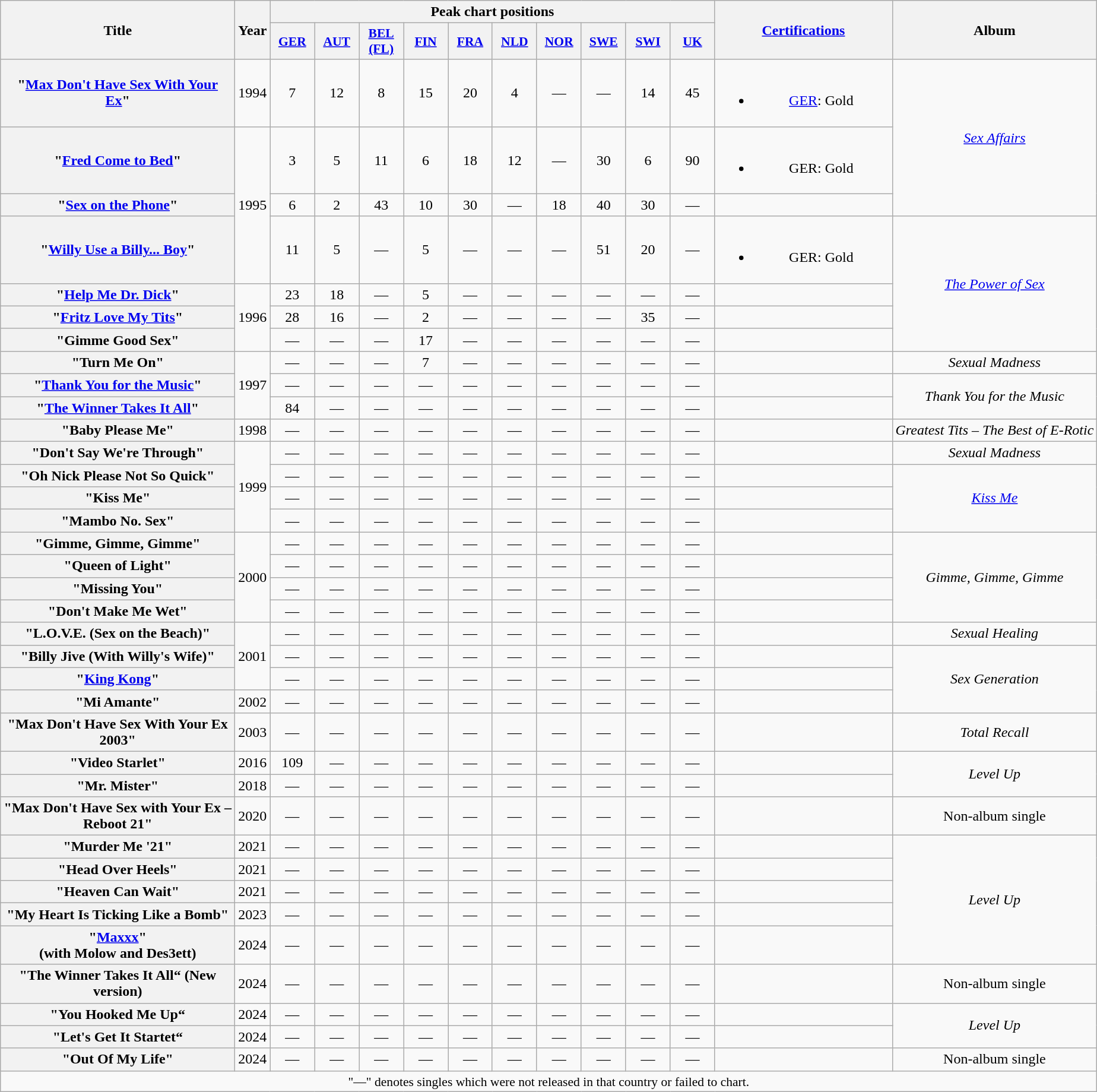<table class="wikitable plainrowheaders" style="text-align:center;">
<tr>
<th scope="col" rowspan="2" style="width:16em;">Title</th>
<th scope="col" rowspan="2">Year</th>
<th scope="col" colspan="10">Peak chart positions</th>
<th scope="col" rowspan="2" style="width:12em;"><a href='#'>Certifications</a></th>
<th scope="col" rowspan="2">Album</th>
</tr>
<tr>
<th style="width:3em;font-size:90%"><a href='#'>GER</a><br></th>
<th style="width:3em;font-size:90%"><a href='#'>AUT</a><br></th>
<th style="width:3em;font-size:90%"><a href='#'>BEL (FL)</a><br></th>
<th style="width:3em;font-size:90%"><a href='#'>FIN</a><br></th>
<th style="width:3em;font-size:90%"><a href='#'>FRA</a><br></th>
<th style="width:3em;font-size:90%"><a href='#'>NLD</a><br></th>
<th style="width:3em;font-size:90%"><a href='#'>NOR</a><br></th>
<th style="width:3em;font-size:90%"><a href='#'>SWE</a><br></th>
<th style="width:3em;font-size:90%"><a href='#'>SWI</a><br></th>
<th style="width:3em;font-size:90%"><a href='#'>UK</a><br></th>
</tr>
<tr>
<th scope="row">"<a href='#'>Max Don't Have Sex With Your Ex</a>"</th>
<td>1994</td>
<td>7</td>
<td>12</td>
<td>8</td>
<td>15</td>
<td>20</td>
<td>4</td>
<td>—</td>
<td>—</td>
<td>14</td>
<td>45</td>
<td><br><ul><li><a href='#'>GER</a>: Gold</li></ul></td>
<td rowspan=3><em><a href='#'>Sex Affairs</a></em></td>
</tr>
<tr>
<th scope="row">"<a href='#'>Fred Come to Bed</a>"</th>
<td rowspan="3">1995</td>
<td>3</td>
<td>5</td>
<td>11</td>
<td>6</td>
<td>18</td>
<td>12</td>
<td>—</td>
<td>30</td>
<td>6</td>
<td>90</td>
<td><br><ul><li>GER: Gold</li></ul></td>
</tr>
<tr>
<th scope="row">"<a href='#'>Sex on the Phone</a>"</th>
<td>6</td>
<td>2</td>
<td>43</td>
<td>10</td>
<td>30</td>
<td>—</td>
<td>18</td>
<td>40</td>
<td>30</td>
<td>—</td>
<td></td>
</tr>
<tr>
<th scope="row">"<a href='#'>Willy Use a Billy... Boy</a>"</th>
<td>11</td>
<td>5</td>
<td>—</td>
<td>5</td>
<td>—</td>
<td>—</td>
<td>—</td>
<td>51</td>
<td>20</td>
<td>—</td>
<td><br><ul><li>GER: Gold</li></ul></td>
<td rowspan=4><em><a href='#'>The Power of Sex</a></em></td>
</tr>
<tr>
<th scope="row">"<a href='#'>Help Me Dr. Dick</a>"</th>
<td rowspan="3">1996</td>
<td>23</td>
<td>18</td>
<td>—</td>
<td>5</td>
<td>—</td>
<td>—</td>
<td>—</td>
<td>—</td>
<td>—</td>
<td>—</td>
<td></td>
</tr>
<tr>
<th scope="row">"<a href='#'>Fritz Love My Tits</a>"</th>
<td>28</td>
<td>16</td>
<td>—</td>
<td>2</td>
<td>—</td>
<td>—</td>
<td>—</td>
<td>—</td>
<td>35</td>
<td>—</td>
<td></td>
</tr>
<tr>
<th scope="row">"Gimme Good Sex"</th>
<td>—</td>
<td>—</td>
<td>—</td>
<td>17</td>
<td>—</td>
<td>—</td>
<td>—</td>
<td>—</td>
<td>—</td>
<td>—</td>
<td></td>
</tr>
<tr>
<th scope="row">"Turn Me On"</th>
<td rowspan="3">1997</td>
<td>—</td>
<td>—</td>
<td>—</td>
<td>7</td>
<td>—</td>
<td>—</td>
<td>—</td>
<td>—</td>
<td>—</td>
<td>—</td>
<td></td>
<td rowspan=1><em>Sexual Madness</em></td>
</tr>
<tr>
<th scope="row">"<a href='#'>Thank You for the Music</a>"</th>
<td>—</td>
<td>—</td>
<td>—</td>
<td>—</td>
<td>—</td>
<td>—</td>
<td>—</td>
<td>—</td>
<td>—</td>
<td>—</td>
<td></td>
<td rowspan=2><em>Thank You for the Music</em></td>
</tr>
<tr>
<th scope="row">"<a href='#'>The Winner Takes It All</a>"</th>
<td>84</td>
<td>—</td>
<td>—</td>
<td>—</td>
<td>—</td>
<td>—</td>
<td>—</td>
<td>—</td>
<td>—</td>
<td>—</td>
<td></td>
</tr>
<tr>
<th scope="row">"Baby Please Me"</th>
<td>1998</td>
<td>—</td>
<td>—</td>
<td>—</td>
<td>—</td>
<td>—</td>
<td>—</td>
<td>—</td>
<td>—</td>
<td>—</td>
<td>—</td>
<td></td>
<td rowspan=1><em>Greatest Tits – The Best of E-Rotic</em></td>
</tr>
<tr>
<th scope="row">"Don't Say We're Through"</th>
<td rowspan="4">1999</td>
<td>—</td>
<td>—</td>
<td>—</td>
<td>—</td>
<td>—</td>
<td>—</td>
<td>—</td>
<td>—</td>
<td>—</td>
<td>—</td>
<td></td>
<td><em>Sexual Madness</em></td>
</tr>
<tr>
<th scope="row">"Oh Nick Please Not So Quick"</th>
<td>—</td>
<td>—</td>
<td>—</td>
<td>—</td>
<td>—</td>
<td>—</td>
<td>—</td>
<td>—</td>
<td>—</td>
<td>—</td>
<td></td>
<td rowspan=3><em><a href='#'>Kiss Me</a></em></td>
</tr>
<tr>
<th scope="row">"Kiss Me"</th>
<td>—</td>
<td>—</td>
<td>—</td>
<td>—</td>
<td>—</td>
<td>—</td>
<td>—</td>
<td>—</td>
<td>—</td>
<td>—</td>
<td></td>
</tr>
<tr>
<th scope="row">"Mambo No. Sex"</th>
<td>—</td>
<td>—</td>
<td>—</td>
<td>—</td>
<td>—</td>
<td>—</td>
<td>—</td>
<td>—</td>
<td>—</td>
<td>—</td>
<td></td>
</tr>
<tr>
<th scope="row">"Gimme, Gimme, Gimme"</th>
<td rowspan="4">2000</td>
<td>—</td>
<td>—</td>
<td>—</td>
<td>—</td>
<td>—</td>
<td>—</td>
<td>—</td>
<td>—</td>
<td>—</td>
<td>—</td>
<td></td>
<td rowspan=4><em>Gimme, Gimme, Gimme</em></td>
</tr>
<tr>
<th scope="row">"Queen of Light"</th>
<td>—</td>
<td>—</td>
<td>—</td>
<td>—</td>
<td>—</td>
<td>—</td>
<td>—</td>
<td>—</td>
<td>—</td>
<td>—</td>
<td></td>
</tr>
<tr>
<th scope="row">"Missing You"</th>
<td>—</td>
<td>—</td>
<td>—</td>
<td>—</td>
<td>—</td>
<td>—</td>
<td>—</td>
<td>—</td>
<td>—</td>
<td>—</td>
<td></td>
</tr>
<tr>
<th scope="row">"Don't Make Me Wet"</th>
<td>—</td>
<td>—</td>
<td>—</td>
<td>—</td>
<td>—</td>
<td>—</td>
<td>—</td>
<td>—</td>
<td>—</td>
<td>—</td>
<td></td>
</tr>
<tr>
<th scope="row">"L.O.V.E. (Sex on the Beach)"</th>
<td rowspan="3">2001</td>
<td>—</td>
<td>—</td>
<td>—</td>
<td>—</td>
<td>—</td>
<td>—</td>
<td>—</td>
<td>—</td>
<td>—</td>
<td>—</td>
<td></td>
<td><em>Sexual Healing</em></td>
</tr>
<tr>
<th scope="row">"Billy Jive (With Willy's Wife)"</th>
<td>—</td>
<td>—</td>
<td>—</td>
<td>—</td>
<td>—</td>
<td>—</td>
<td>—</td>
<td>—</td>
<td>—</td>
<td>—</td>
<td></td>
<td rowspan=3><em>Sex Generation</em></td>
</tr>
<tr>
<th scope="row">"<a href='#'>King Kong</a>"</th>
<td>—</td>
<td>—</td>
<td>—</td>
<td>—</td>
<td>—</td>
<td>—</td>
<td>—</td>
<td>—</td>
<td>—</td>
<td>—</td>
<td></td>
</tr>
<tr>
<th scope="row">"Mi Amante"</th>
<td>2002</td>
<td>—</td>
<td>—</td>
<td>—</td>
<td>—</td>
<td>—</td>
<td>—</td>
<td>—</td>
<td>—</td>
<td>—</td>
<td>—</td>
<td></td>
</tr>
<tr>
<th scope="row">"Max Don't Have Sex With Your Ex 2003"</th>
<td>2003</td>
<td>—</td>
<td>—</td>
<td>—</td>
<td>—</td>
<td>—</td>
<td>—</td>
<td>—</td>
<td>—</td>
<td>—</td>
<td>—</td>
<td></td>
<td rowspan=1><em>Total Recall</em></td>
</tr>
<tr>
<th scope="row">"Video Starlet"</th>
<td>2016</td>
<td>109</td>
<td>—</td>
<td>—</td>
<td>—</td>
<td>—</td>
<td>—</td>
<td>—</td>
<td>—</td>
<td>—</td>
<td>—</td>
<td></td>
<td rowspan=2><em>Level Up</em></td>
</tr>
<tr>
<th scope="row">"Mr. Mister"</th>
<td>2018</td>
<td>—</td>
<td>—</td>
<td>—</td>
<td>—</td>
<td>—</td>
<td>—</td>
<td>—</td>
<td>—</td>
<td>—</td>
<td>—</td>
<td></td>
</tr>
<tr>
<th scope="row">"Max Don't Have Sex with Your Ex – Reboot 21"</th>
<td>2020</td>
<td>—</td>
<td>—</td>
<td>—</td>
<td>—</td>
<td>—</td>
<td>—</td>
<td>—</td>
<td>—</td>
<td>—</td>
<td>—</td>
<td></td>
<td>Non-album single</td>
</tr>
<tr>
<th scope="row">"Murder Me '21"</th>
<td>2021</td>
<td>—</td>
<td>—</td>
<td>—</td>
<td>—</td>
<td>—</td>
<td>—</td>
<td>—</td>
<td>—</td>
<td>—</td>
<td>—</td>
<td></td>
<td rowspan=5><em>Level Up</em></td>
</tr>
<tr>
<th scope="row">"Head Over Heels"</th>
<td>2021</td>
<td>—</td>
<td>—</td>
<td>—</td>
<td>—</td>
<td>—</td>
<td>—</td>
<td>—</td>
<td>—</td>
<td>—</td>
<td>—</td>
<td></td>
</tr>
<tr>
<th scope="row">"Heaven Can Wait"</th>
<td>2021</td>
<td>—</td>
<td>—</td>
<td>—</td>
<td>—</td>
<td>—</td>
<td>—</td>
<td>—</td>
<td>—</td>
<td>—</td>
<td>—</td>
<td></td>
</tr>
<tr>
<th scope="row">"My Heart Is Ticking Like a Bomb"</th>
<td>2023</td>
<td>—</td>
<td>—</td>
<td>—</td>
<td>—</td>
<td>—</td>
<td>—</td>
<td>—</td>
<td>—</td>
<td>—</td>
<td>—</td>
<td></td>
</tr>
<tr>
<th scope="row">"<a href='#'>Maxxx</a>"<br><span>(with Molow and Des3ett)</span></th>
<td>2024</td>
<td>—</td>
<td>—</td>
<td>—</td>
<td>—</td>
<td>—</td>
<td>—</td>
<td>—</td>
<td>—</td>
<td>—</td>
<td>—</td>
<td></td>
</tr>
<tr>
<th scope="row">"The Winner Takes It All“ (New version)</th>
<td>2024</td>
<td>—</td>
<td>—</td>
<td>—</td>
<td>—</td>
<td>—</td>
<td>—</td>
<td>—</td>
<td>—</td>
<td>—</td>
<td>—</td>
<td></td>
<td>Non-album single</td>
</tr>
<tr>
<th scope="row">"You Hooked Me Up“</th>
<td>2024</td>
<td>—</td>
<td>—</td>
<td>—</td>
<td>—</td>
<td>—</td>
<td>—</td>
<td>—</td>
<td>—</td>
<td>—</td>
<td>—</td>
<td></td>
<td rowspan=2><em>Level Up</em></td>
</tr>
<tr>
<th scope="row">"Let's Get It Startet“</th>
<td>2024</td>
<td>—</td>
<td>—</td>
<td>—</td>
<td>—</td>
<td>—</td>
<td>—</td>
<td>—</td>
<td>—</td>
<td>—</td>
<td>—</td>
<td></td>
</tr>
<tr>
<th scope="row">"Out Of My Life"</th>
<td>2024</td>
<td>—</td>
<td>—</td>
<td>—</td>
<td>—</td>
<td>—</td>
<td>—</td>
<td>—</td>
<td>—</td>
<td>—</td>
<td>—</td>
<td></td>
<td>Non-album single</td>
</tr>
<tr>
<td colspan="14" style="font-size:90%">"—" denotes singles which were not released in that country or failed to chart.</td>
</tr>
</table>
